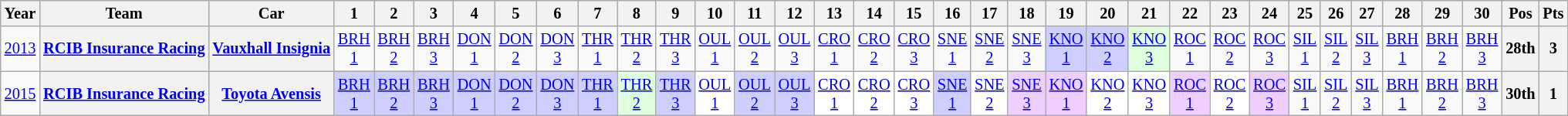<table class="wikitable" style="text-align:center; font-size:85%">
<tr>
<th>Year</th>
<th>Team</th>
<th>Car</th>
<th>1</th>
<th>2</th>
<th>3</th>
<th>4</th>
<th>5</th>
<th>6</th>
<th>7</th>
<th>8</th>
<th>9</th>
<th>10</th>
<th>11</th>
<th>12</th>
<th>13</th>
<th>14</th>
<th>15</th>
<th>16</th>
<th>17</th>
<th>18</th>
<th>19</th>
<th>20</th>
<th>21</th>
<th>22</th>
<th>23</th>
<th>24</th>
<th>25</th>
<th>26</th>
<th>27</th>
<th>28</th>
<th>29</th>
<th>30</th>
<th>Pos</th>
<th>Pts</th>
</tr>
<tr>
<td><a href='#'>2013</a></td>
<th nowrap><a href='#'>RCIB Insurance Racing</a></th>
<th nowrap><a href='#'>Vauxhall Insignia</a></th>
<td><a href='#'>BRH<br>1</a></td>
<td><a href='#'>BRH<br>2</a></td>
<td><a href='#'>BRH<br>3</a></td>
<td><a href='#'>DON<br>1</a></td>
<td><a href='#'>DON<br>2</a></td>
<td><a href='#'>DON<br>3</a></td>
<td><a href='#'>THR<br>1</a></td>
<td><a href='#'>THR<br>2</a></td>
<td><a href='#'>THR<br>3</a></td>
<td><a href='#'>OUL<br>1</a></td>
<td><a href='#'>OUL<br>2</a></td>
<td><a href='#'>OUL<br>3</a></td>
<td><a href='#'>CRO<br>1</a></td>
<td><a href='#'>CRO<br>2</a></td>
<td><a href='#'>CRO<br>3</a></td>
<td><a href='#'>SNE<br>1</a></td>
<td><a href='#'>SNE<br>2</a></td>
<td><a href='#'>SNE<br>3</a></td>
<td style="background:#CFCFFF;"><a href='#'>KNO<br>1</a><br></td>
<td style="background:#CFCFFF;"><a href='#'>KNO<br>2</a><br></td>
<td style="background:#DFFFDF;"><a href='#'>KNO<br>3</a><br></td>
<td><a href='#'>ROC<br>1</a></td>
<td><a href='#'>ROC<br>2</a></td>
<td><a href='#'>ROC<br>3</a></td>
<td><a href='#'>SIL<br>1</a></td>
<td><a href='#'>SIL<br>2</a></td>
<td><a href='#'>SIL<br>3</a></td>
<td><a href='#'>BRH<br>1</a></td>
<td><a href='#'>BRH<br>2</a></td>
<td><a href='#'>BRH<br>3</a></td>
<th>28th</th>
<th>3</th>
</tr>
<tr>
<td><a href='#'>2015</a></td>
<th nowrap><a href='#'>RCIB Insurance Racing</a></th>
<th nowrap><a href='#'>Toyota Avensis</a></th>
<td style="background:#CFCFFF;"><a href='#'>BRH<br>1</a><br></td>
<td style="background:#CFCFFF;"><a href='#'>BRH<br>2</a><br></td>
<td style="background:#CFCFFF;"><a href='#'>BRH<br>3</a><br></td>
<td style="background:#CFCFFF;"><a href='#'>DON<br>1</a><br></td>
<td style="background:#CFCFFF;"><a href='#'>DON<br>2</a><br></td>
<td style="background:#CFCFFF;"><a href='#'>DON<br>3</a><br></td>
<td style="background:#CFCFFF;"><a href='#'>THR<br>1</a><br></td>
<td style="background:#DFFFDF;"><a href='#'>THR<br>2</a><br></td>
<td style="background:#CFCFFF;"><a href='#'>THR<br>3</a><br></td>
<td style="background:#FFFFFF;"><a href='#'>OUL<br>1</a><br></td>
<td style="background:#CFCFFF;"><a href='#'>OUL<br>2</a><br></td>
<td style="background:#CFCFFF;"><a href='#'>OUL<br>3</a><br></td>
<td style="background:#FFFFFF;"><a href='#'>CRO<br>1</a><br></td>
<td style="background:#FFFFFF;"><a href='#'>CRO<br>2</a><br></td>
<td style="background:#FFFFFF;"><a href='#'>CRO<br>3</a><br></td>
<td style="background:#CFCFFF;"><a href='#'>SNE<br>1</a><br></td>
<td style="background:#FFFFFF;"><a href='#'>SNE<br>2</a><br></td>
<td style="background:#EFCFFF;"><a href='#'>SNE<br>3</a><br></td>
<td style="background:#EFCFFF;"><a href='#'>KNO<br>1</a><br></td>
<td style="background:#FFFFFF;"><a href='#'>KNO<br>2</a><br></td>
<td style="background:#FFFFFF;"><a href='#'>KNO<br>3</a><br></td>
<td style="background:#EFCFFF;"><a href='#'>ROC<br>1</a><br></td>
<td style="background:#FFFFFF;"><a href='#'>ROC<br>2</a><br></td>
<td style="background:#EFCFFF;"><a href='#'>ROC<br>3</a><br></td>
<td style="background:;"><a href='#'>SIL<br>1</a></td>
<td style="background:;"><a href='#'>SIL<br>2</a></td>
<td style="background:;"><a href='#'>SIL<br>3</a></td>
<td style="background:;"><a href='#'>BRH<br>1</a></td>
<td style="background:;"><a href='#'>BRH<br>2</a></td>
<td style="background:;"><a href='#'>BRH<br>3</a></td>
<th>30th</th>
<th>1</th>
</tr>
</table>
